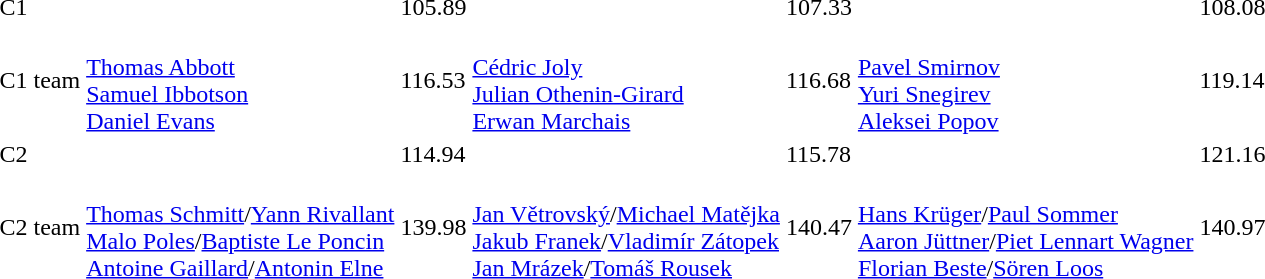<table>
<tr>
<td>C1</td>
<td></td>
<td>105.89</td>
<td></td>
<td>107.33</td>
<td></td>
<td>108.08</td>
</tr>
<tr>
<td>C1 team</td>
<td><br><a href='#'>Thomas Abbott</a><br><a href='#'>Samuel Ibbotson</a><br><a href='#'>Daniel Evans</a></td>
<td>116.53</td>
<td><br><a href='#'>Cédric Joly</a><br><a href='#'>Julian Othenin-Girard</a><br><a href='#'>Erwan Marchais</a></td>
<td>116.68</td>
<td><br><a href='#'>Pavel Smirnov</a><br><a href='#'>Yuri Snegirev</a><br><a href='#'>Aleksei Popov</a></td>
<td>119.14</td>
</tr>
<tr>
<td>C2</td>
<td></td>
<td>114.94</td>
<td></td>
<td>115.78</td>
<td></td>
<td>121.16</td>
</tr>
<tr>
<td>C2 team</td>
<td><br><a href='#'>Thomas Schmitt</a>/<a href='#'>Yann Rivallant</a><br><a href='#'>Malo Poles</a>/<a href='#'>Baptiste Le Poncin</a><br><a href='#'>Antoine Gaillard</a>/<a href='#'>Antonin Elne</a></td>
<td>139.98</td>
<td><br><a href='#'>Jan Větrovský</a>/<a href='#'>Michael Matějka</a><br><a href='#'>Jakub Franek</a>/<a href='#'>Vladimír Zátopek</a><br><a href='#'>Jan Mrázek</a>/<a href='#'>Tomáš Rousek</a></td>
<td>140.47</td>
<td><br><a href='#'>Hans Krüger</a>/<a href='#'>Paul Sommer</a><br><a href='#'>Aaron Jüttner</a>/<a href='#'>Piet Lennart Wagner</a><br><a href='#'>Florian Beste</a>/<a href='#'>Sören Loos</a></td>
<td>140.97</td>
</tr>
</table>
